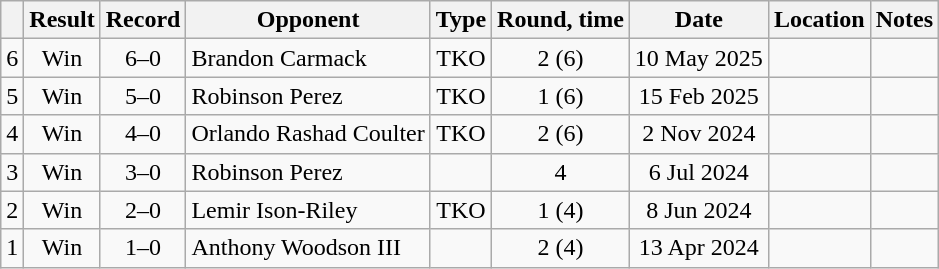<table class="wikitable" style="text-align:center">
<tr>
<th></th>
<th>Result</th>
<th>Record</th>
<th>Opponent</th>
<th>Type</th>
<th>Round, time</th>
<th>Date</th>
<th>Location</th>
<th>Notes</th>
</tr>
<tr>
<td>6</td>
<td>Win</td>
<td>6–0</td>
<td style="text-align:left;">Brandon Carmack</td>
<td>TKO</td>
<td>2 (6) </td>
<td>10 May 2025</td>
<td style="text-align:left;"></td>
<td></td>
</tr>
<tr>
<td>5</td>
<td>Win</td>
<td>5–0</td>
<td style="text-align:left;">Robinson Perez</td>
<td>TKO</td>
<td>1 (6) </td>
<td>15 Feb 2025</td>
<td style="text-align:left;"></td>
<td></td>
</tr>
<tr>
<td>4</td>
<td>Win</td>
<td>4–0</td>
<td style="text-align:left;">Orlando Rashad Coulter</td>
<td>TKO</td>
<td>2 (6) </td>
<td>2 Nov 2024</td>
<td style="text-align:left;"></td>
<td></td>
</tr>
<tr>
<td>3</td>
<td>Win</td>
<td>3–0</td>
<td style="text-align:left;">Robinson Perez</td>
<td></td>
<td>4</td>
<td>6 Jul 2024</td>
<td style="text-align:left;"></td>
<td></td>
</tr>
<tr>
<td>2</td>
<td>Win</td>
<td>2–0</td>
<td style="text-align:left;">Lemir Ison-Riley</td>
<td>TKO</td>
<td>1 (4) </td>
<td>8 Jun 2024</td>
<td style="text-align:left;"></td>
<td></td>
</tr>
<tr>
<td>1</td>
<td>Win</td>
<td>1–0</td>
<td style="text-align:left;">Anthony Woodson III</td>
<td></td>
<td>2 (4) </td>
<td>13 Apr 2024</td>
<td style="text-align:left;"></td>
<td></td>
</tr>
</table>
